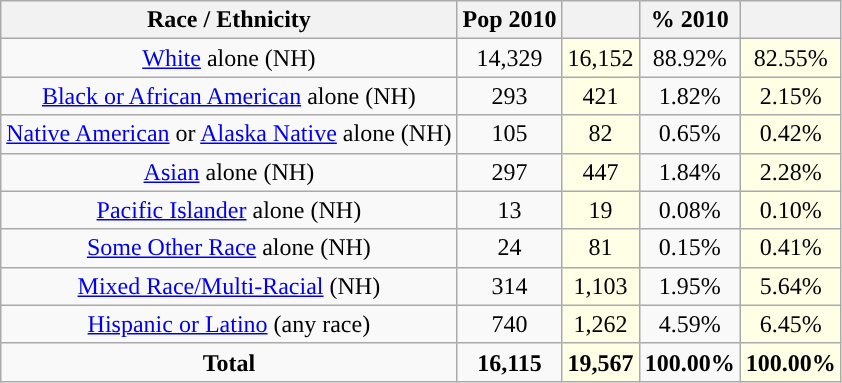<table class="wikitable"  style="text-align:center;">
<tr>
<th>Race / Ethnicity</th>
<th>Pop 2010</th>
<th></th>
<th>% 2010</th>
<th></th>
</tr>
<tr>
<td><a href='#'>White</a> alone (NH)</td>
<td>14,329</td>
<td style='background: #ffffe6;'>16,152</td>
<td>88.92%</td>
<td style='background: #ffffe6;'>82.55%</td>
</tr>
<tr>
<td><a href='#'>Black or African American</a> alone (NH)</td>
<td>293</td>
<td style='background: #ffffe6;'>421</td>
<td>1.82%</td>
<td style='background: #ffffe6;'>2.15%</td>
</tr>
<tr>
<td><a href='#'>Native American</a> or <a href='#'>Alaska Native</a> alone (NH)</td>
<td>105</td>
<td style='background: #ffffe6;'>82</td>
<td>0.65%</td>
<td style='background: #ffffe6;'>0.42%</td>
</tr>
<tr>
<td><a href='#'>Asian</a> alone (NH)</td>
<td>297</td>
<td style='background: #ffffe6;'>447</td>
<td>1.84%</td>
<td style='background: #ffffe6;'>2.28%</td>
</tr>
<tr>
<td><a href='#'>Pacific Islander</a> alone (NH)</td>
<td>13</td>
<td style='background: #ffffe6;'>19</td>
<td>0.08%</td>
<td style='background: #ffffe6;'>0.10%</td>
</tr>
<tr>
<td><a href='#'>Some Other Race</a> alone (NH)</td>
<td>24</td>
<td style='background: #ffffe6;'>81</td>
<td>0.15%</td>
<td style='background: #ffffe6;'>0.41%</td>
</tr>
<tr>
<td><a href='#'>Mixed Race/Multi-Racial</a> (NH)</td>
<td>314</td>
<td style='background: #ffffe6;'>1,103</td>
<td>1.95%</td>
<td style='background: #ffffe6;'>5.64%</td>
</tr>
<tr>
<td><a href='#'>Hispanic or Latino</a> (any race)</td>
<td>740</td>
<td style='background: #ffffe6;'>1,262</td>
<td>4.59%</td>
<td style='background: #ffffe6;'>6.45%</td>
</tr>
<tr>
<td><strong>Total</strong></td>
<td><strong>16,115</strong></td>
<td style='background: #ffffe6;'><strong>19,567</strong></td>
<td><strong>100.00%</strong></td>
<td style='background: #ffffe6;'><strong>100.00%</strong></td>
</tr>
</table>
